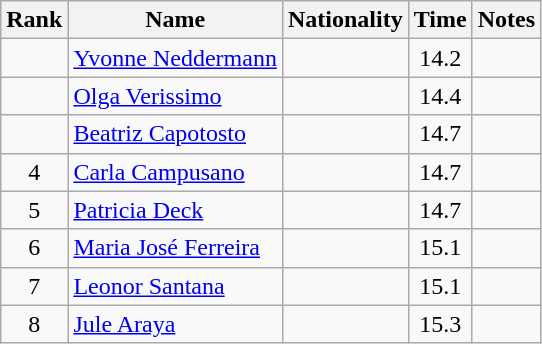<table class="wikitable sortable" style="text-align:center">
<tr>
<th>Rank</th>
<th>Name</th>
<th>Nationality</th>
<th>Time</th>
<th>Notes</th>
</tr>
<tr>
<td></td>
<td align=left><a href='#'>Yvonne Neddermann</a></td>
<td align=left></td>
<td>14.2</td>
<td></td>
</tr>
<tr>
<td></td>
<td align=left><a href='#'>Olga Verissimo</a></td>
<td align=left></td>
<td>14.4</td>
<td></td>
</tr>
<tr>
<td></td>
<td align=left><a href='#'>Beatriz Capotosto</a></td>
<td align=left></td>
<td>14.7</td>
<td></td>
</tr>
<tr>
<td>4</td>
<td align=left><a href='#'>Carla Campusano</a></td>
<td align=left></td>
<td>14.7</td>
<td></td>
</tr>
<tr>
<td>5</td>
<td align=left><a href='#'>Patricia Deck</a></td>
<td align=left></td>
<td>14.7</td>
<td></td>
</tr>
<tr>
<td>6</td>
<td align=left><a href='#'>Maria José Ferreira</a></td>
<td align=left></td>
<td>15.1</td>
<td></td>
</tr>
<tr>
<td>7</td>
<td align=left><a href='#'>Leonor Santana</a></td>
<td align=left></td>
<td>15.1</td>
<td></td>
</tr>
<tr>
<td>8</td>
<td align=left><a href='#'>Jule Araya</a></td>
<td align=left></td>
<td>15.3</td>
<td></td>
</tr>
</table>
